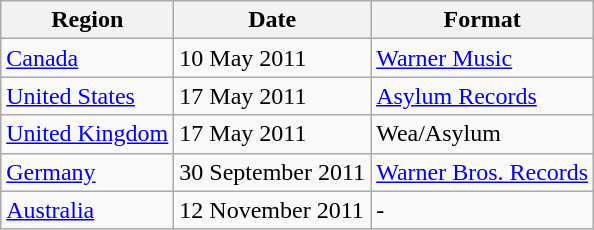<table class="wikitable">
<tr>
<th>Region</th>
<th>Date</th>
<th>Format</th>
</tr>
<tr>
<td><a href='#'>Canada</a></td>
<td>10 May 2011</td>
<td><a href='#'>Warner Music</a></td>
</tr>
<tr>
<td><a href='#'>United States</a></td>
<td>17 May 2011</td>
<td><a href='#'>Asylum Records</a></td>
</tr>
<tr>
<td><a href='#'>United Kingdom</a></td>
<td>17 May 2011</td>
<td>Wea/Asylum</td>
</tr>
<tr>
<td><a href='#'>Germany</a></td>
<td>30 September 2011</td>
<td><a href='#'>Warner Bros. Records</a></td>
</tr>
<tr>
<td><a href='#'>Australia</a></td>
<td>12 November 2011</td>
<td>-</td>
</tr>
</table>
